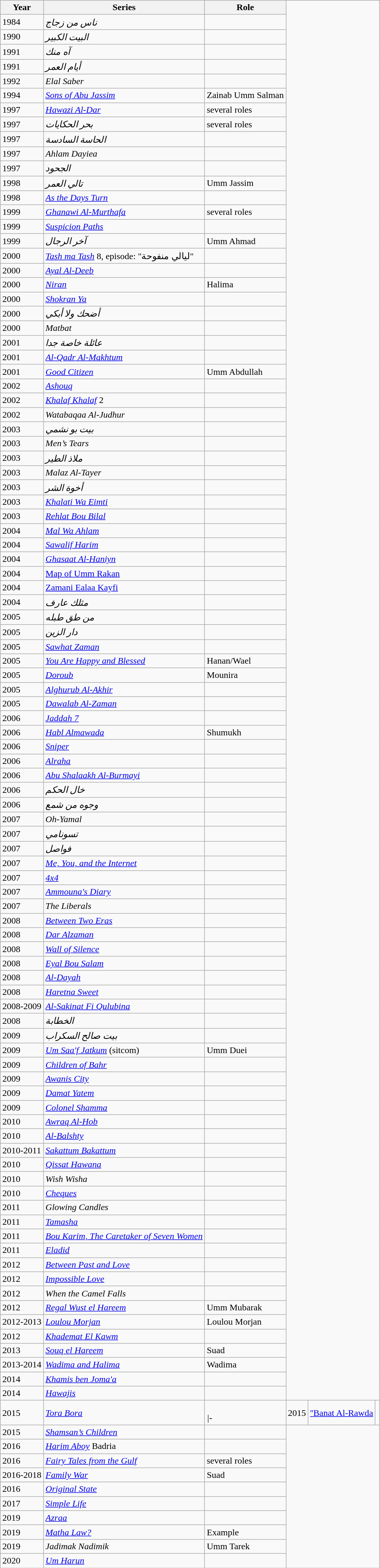<table class="wikitable">
<tr>
<th>Year</th>
<th>Series</th>
<th>Role</th>
</tr>
<tr>
<td>1984</td>
<td><em>ناس من زجاج</em></td>
<td></td>
</tr>
<tr>
<td>1990</td>
<td><em>البيت الكبير</em></td>
<td></td>
</tr>
<tr>
<td>1991</td>
<td><em>آه منك</em></td>
<td></td>
</tr>
<tr>
<td>1991</td>
<td><em>أيام العمر</em></td>
<td></td>
</tr>
<tr>
<td>1992</td>
<td><em>Elal Saber</em></td>
<td></td>
</tr>
<tr>
<td>1994</td>
<td><em><a href='#'>Sons of Abu Jassim</a></em></td>
<td>Zainab Umm Salman</td>
</tr>
<tr>
<td>1997</td>
<td><em><a href='#'>Hawazi Al-Dar</a></em></td>
<td>several roles</td>
</tr>
<tr>
<td>1997</td>
<td><em>بحر الحكايات</em></td>
<td>several roles</td>
</tr>
<tr>
<td>1997</td>
<td><em>الحاسة السادسة</em></td>
<td></td>
</tr>
<tr>
<td>1997</td>
<td><em>Ahlam Dayiea</em></td>
<td></td>
</tr>
<tr>
<td>1997</td>
<td><em>الجحود</em></td>
<td></td>
</tr>
<tr>
<td>1998</td>
<td><em>تالي العمر</em></td>
<td>Umm Jassim</td>
</tr>
<tr>
<td>1998</td>
<td><em><a href='#'>As the Days Turn</a></em></td>
<td></td>
</tr>
<tr>
<td>1999</td>
<td><em><a href='#'>Ghanawi Al-Murthafa</a></em></td>
<td>several roles</td>
</tr>
<tr>
<td>1999</td>
<td><em><a href='#'>Suspicion Paths</a></em></td>
<td></td>
</tr>
<tr>
<td>1999</td>
<td><em>آخر الرجال</em></td>
<td>Umm Ahmad</td>
</tr>
<tr>
<td>2000</td>
<td><em><a href='#'>Tash ma Tash</a></em> 8, episode: "ليالي منفوحة"</td>
<td></td>
</tr>
<tr>
<td>2000</td>
<td><em><a href='#'>Ayal Al-Deeb</a></em></td>
<td></td>
</tr>
<tr>
<td>2000</td>
<td><em><a href='#'>Niran</a></em></td>
<td>Halima</td>
</tr>
<tr>
<td>2000</td>
<td><em><a href='#'>Shokran Ya</a></em></td>
<td></td>
</tr>
<tr>
<td>2000</td>
<td><em>أضحك ولا أبكي</em></td>
<td></td>
</tr>
<tr>
<td>2000</td>
<td><em>Matbat</em></td>
<td></td>
</tr>
<tr>
<td>2001</td>
<td><em>عائلة خاصة جدا</em></td>
<td></td>
</tr>
<tr>
<td>2001</td>
<td><em><a href='#'>Al-Qadr Al-Makhtum</a></em></td>
<td></td>
</tr>
<tr>
<td>2001</td>
<td><em><a href='#'>Good Citizen</a></em></td>
<td>Umm Abdullah</td>
</tr>
<tr>
<td>2002</td>
<td><em><a href='#'>Ashouq</a></em></td>
<td></td>
</tr>
<tr>
<td>2002</td>
<td><em><a href='#'>Khalaf Khalaf</a></em> 2</td>
<td></td>
</tr>
<tr>
<td>2002</td>
<td><em>Watabaqaa Al-Judhur</em></td>
<td></td>
</tr>
<tr>
<td>2003</td>
<td><em>بيت بو نشمي</em></td>
<td></td>
</tr>
<tr>
<td>2003</td>
<td><em>Men’s Tears</em></td>
<td></td>
</tr>
<tr>
<td>2003</td>
<td><em>ملاذ الطير</em></td>
<td></td>
</tr>
<tr>
<td>2003</td>
<td><em>Malaz Al-Tayer</em></td>
<td></td>
</tr>
<tr>
<td>2003</td>
<td><em>أخوة الشر</em></td>
<td></td>
</tr>
<tr>
<td>2003</td>
<td><em><a href='#'>Khalati Wa Eimti</a></em></td>
<td></td>
</tr>
<tr>
<td>2003</td>
<td><em><a href='#'>Rehlat Bou Bilal</a></em></td>
<td></td>
</tr>
<tr>
<td>2004</td>
<td><em><a href='#'>Mal Wa Ahlam</a></em></td>
<td></td>
</tr>
<tr>
<td>2004</td>
<td><em><a href='#'>Sawalif Harim</a></em></td>
<td></td>
</tr>
<tr>
<td>2004</td>
<td><em><a href='#'>Ghasaat Al-Haniyn</a></em></td>
<td></td>
</tr>
<tr>
<td>2004</td>
<td><a href='#'>Map of Umm Rakan</a></td>
<td></td>
</tr>
<tr>
<td>2004</td>
<td><a href='#'>Zamani Ealaa Kayfi</a></td>
<td></td>
</tr>
<tr>
<td>2004</td>
<td><em>مثلك عارف</em></td>
<td></td>
</tr>
<tr>
<td>2005</td>
<td><em>من طق طبله</em></td>
<td></td>
</tr>
<tr>
<td>2005</td>
<td><em>دار الزين</em></td>
<td></td>
</tr>
<tr>
<td>2005</td>
<td><em><a href='#'>Sawhat Zaman</a></em></td>
<td></td>
</tr>
<tr>
<td>2005</td>
<td><em><a href='#'>You Are Happy and Blessed</a></em></td>
<td>Hanan/Wael</td>
</tr>
<tr>
<td>2005</td>
<td><em><a href='#'>Doroub</a></em></td>
<td>Mounira</td>
</tr>
<tr>
<td>2005</td>
<td><em><a href='#'>Alghurub Al-Akhir</a></em></td>
<td></td>
</tr>
<tr>
<td>2005</td>
<td><em><a href='#'>Dawalab Al-Zaman</a></em></td>
<td></td>
</tr>
<tr>
<td>2006</td>
<td><em><a href='#'>Jaddah 7</a></em></td>
<td></td>
</tr>
<tr>
<td>2006</td>
<td><em><a href='#'>Habl Almawada</a></em></td>
<td>Shumukh</td>
</tr>
<tr>
<td>2006</td>
<td><em><a href='#'>Sniper</a></em></td>
<td></td>
</tr>
<tr>
<td>2006</td>
<td><em><a href='#'>Alraha</a></em></td>
<td></td>
</tr>
<tr>
<td>2006</td>
<td><em><a href='#'>Abu Shalaakh Al-Burmayi</a></em></td>
<td></td>
</tr>
<tr>
<td>2006</td>
<td><em>خال الحكم</em></td>
<td></td>
</tr>
<tr>
<td>2006</td>
<td><em>وجوه من شمع</em></td>
<td></td>
</tr>
<tr>
<td>2007</td>
<td><em>Oh-Yamal</em></td>
<td></td>
</tr>
<tr>
<td>2007</td>
<td><em>تسونامي</em></td>
<td></td>
</tr>
<tr>
<td>2007</td>
<td><em>فواصل</em></td>
<td></td>
</tr>
<tr>
<td>2007</td>
<td><em><a href='#'>Me, You, and the Internet</a></em></td>
<td></td>
</tr>
<tr>
<td>2007</td>
<td><em><a href='#'>4x4</a></em></td>
<td></td>
</tr>
<tr>
<td>2007</td>
<td><em><a href='#'>Ammouna's Diary</a></em></td>
<td></td>
</tr>
<tr>
<td>2007</td>
<td><em>The Liberals</em></td>
<td></td>
</tr>
<tr>
<td>2008</td>
<td><em><a href='#'>Between Two Eras</a></em></td>
<td></td>
</tr>
<tr>
<td>2008</td>
<td><em><a href='#'>Dar Alzaman</a></em></td>
<td></td>
</tr>
<tr>
<td>2008</td>
<td><em><a href='#'>Wall of Silence</a></em></td>
<td></td>
</tr>
<tr>
<td>2008</td>
<td><em><a href='#'>Eyal Bou Salam</a></em></td>
<td></td>
</tr>
<tr>
<td>2008</td>
<td><em><a href='#'>Al-Dayah</a></em></td>
<td></td>
</tr>
<tr>
<td>2008</td>
<td><em><a href='#'>Haretna Sweet</a></em></td>
<td></td>
</tr>
<tr>
<td>2008-2009</td>
<td><em><a href='#'>Al-Sakinat Fi Qulubina</a></em></td>
<td></td>
</tr>
<tr>
<td>2008</td>
<td><em>الخطابة</em></td>
<td></td>
</tr>
<tr>
<td>2009</td>
<td><em>بيت صالح السكراب</em></td>
<td></td>
</tr>
<tr>
<td>2009</td>
<td><em><a href='#'>Um Saa'f Jatkum</a></em> (sitcom)</td>
<td>Umm Duei</td>
</tr>
<tr>
<td>2009</td>
<td><em><a href='#'>Children of Bahr</a></em></td>
<td></td>
</tr>
<tr>
<td>2009</td>
<td><em><a href='#'>Awanis City</a></em></td>
<td></td>
</tr>
<tr>
<td>2009</td>
<td><em><a href='#'>Damat Yatem</a></em></td>
<td></td>
</tr>
<tr>
<td>2009</td>
<td><em><a href='#'>Colonel Shamma</a></em></td>
<td></td>
</tr>
<tr>
<td>2010</td>
<td><em><a href='#'>Awraq Al-Hob</a></em></td>
<td></td>
</tr>
<tr>
<td>2010</td>
<td><em><a href='#'>Al-Balshty</a></em></td>
<td></td>
</tr>
<tr>
<td>2010-2011</td>
<td><em><a href='#'>Sakattum Bakattum</a></em></td>
<td></td>
</tr>
<tr>
<td>2010</td>
<td><em><a href='#'>Qissat Hawana</a></em></td>
<td></td>
</tr>
<tr>
<td>2010</td>
<td><em>Wish Wisha</em></td>
<td></td>
</tr>
<tr>
<td>2010</td>
<td><em><a href='#'>Cheques</a></em></td>
<td></td>
</tr>
<tr>
<td>2011</td>
<td><em>Glowing Candles</em></td>
<td></td>
</tr>
<tr>
<td>2011</td>
<td><em><a href='#'>Tamasha</a></em></td>
<td></td>
</tr>
<tr>
<td>2011</td>
<td><em><a href='#'>Bou Karim, The Caretaker of Seven Women</a></em></td>
<td></td>
</tr>
<tr>
<td>2011</td>
<td><em><a href='#'>Eladid</a></em></td>
<td></td>
</tr>
<tr>
<td>2012</td>
<td><em><a href='#'>Between Past and Love</a></em></td>
<td></td>
</tr>
<tr>
<td>2012</td>
<td><em><a href='#'>Impossible Love</a></em></td>
<td></td>
</tr>
<tr>
<td>2012</td>
<td><em>When the Camel Falls</em></td>
<td></td>
</tr>
<tr>
<td>2012</td>
<td><em><a href='#'>Regal Wust el Hareem</a></em></td>
<td>Umm Mubarak</td>
</tr>
<tr>
<td>2012-2013</td>
<td><em><a href='#'>Loulou Morjan</a></em></td>
<td>Loulou Morjan</td>
</tr>
<tr>
<td>2012</td>
<td><em><a href='#'>Khademat El Kawm</a></em></td>
<td></td>
</tr>
<tr>
<td>2013</td>
<td><em><a href='#'>Souq el Hareem</a></em></td>
<td>Suad</td>
</tr>
<tr>
<td>2013-2014</td>
<td><em><a href='#'>Wadima and Halima</a></em></td>
<td>Wadima</td>
</tr>
<tr>
<td>2014</td>
<td><em><a href='#'>Khamis ben Joma'a</a></em></td>
<td></td>
</tr>
<tr>
<td>2014</td>
<td><em><a href='#'>Hawajis</a></em></td>
<td></td>
</tr>
<tr>
<td>2015</td>
<td><em><a href='#'>Tora Bora</a></em></td>
<td><br><em>|-</em></td>
<td>2015</td>
<td><a href='#'>''Banat Al-Rawda</a></td>
<td></td>
</tr>
<tr>
<td>2015</td>
<td><em><a href='#'>Shamsan’s Children</a></em></td>
<td></td>
</tr>
<tr>
<td>2016</td>
<td><em><a href='#'>Harim Aboy</a></em> Badria</td>
<td></td>
</tr>
<tr>
<td>2016</td>
<td><em><a href='#'>Fairy Tales from the Gulf</a></em></td>
<td>several roles</td>
</tr>
<tr>
<td>2016-2018</td>
<td><em><a href='#'>Family War</a></em></td>
<td>Suad</td>
</tr>
<tr>
<td>2016</td>
<td><em><a href='#'>Original State</a></em></td>
<td></td>
</tr>
<tr>
<td>2017</td>
<td><em><a href='#'>Simple Life</a></em></td>
<td></td>
</tr>
<tr>
<td>2019</td>
<td><em><a href='#'>Azraa</a></em></td>
<td></td>
</tr>
<tr>
<td>2019</td>
<td><em><a href='#'>Matha Law?</a></em></td>
<td>Example</td>
</tr>
<tr>
<td>2019</td>
<td><em>Jadimak Nadimik</em></td>
<td>Umm Tarek</td>
</tr>
<tr>
<td>2020</td>
<td><em><a href='#'>Um Harun</a></em></td>
<td></td>
</tr>
</table>
